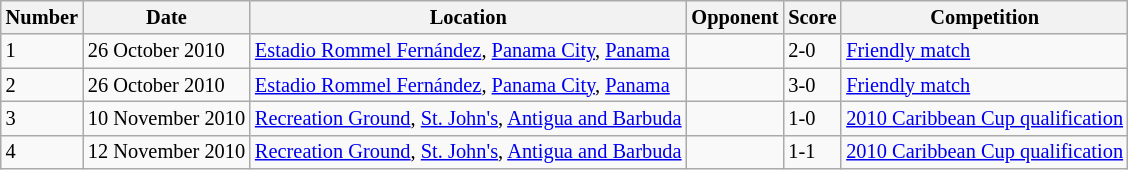<table class="wikitable" style="font-size:85%;">
<tr>
<th>Number</th>
<th>Date</th>
<th>Location</th>
<th>Opponent</th>
<th>Score</th>
<th>Competition</th>
</tr>
<tr>
<td>1</td>
<td>26 October 2010</td>
<td><a href='#'>Estadio Rommel Fernández</a>, <a href='#'>Panama City</a>, <a href='#'>Panama</a></td>
<td></td>
<td>2-0</td>
<td><a href='#'>Friendly match</a></td>
</tr>
<tr>
<td>2</td>
<td>26 October 2010</td>
<td><a href='#'>Estadio Rommel Fernández</a>, <a href='#'>Panama City</a>, <a href='#'>Panama</a></td>
<td></td>
<td>3-0</td>
<td><a href='#'>Friendly match</a></td>
</tr>
<tr>
<td>3</td>
<td>10 November 2010</td>
<td><a href='#'>Recreation Ground</a>, <a href='#'>St. John's</a>, <a href='#'>Antigua and Barbuda</a></td>
<td></td>
<td>1-0</td>
<td><a href='#'>2010 Caribbean Cup qualification</a></td>
</tr>
<tr>
<td>4</td>
<td>12 November 2010</td>
<td><a href='#'>Recreation Ground</a>, <a href='#'>St. John's</a>, <a href='#'>Antigua and Barbuda</a></td>
<td></td>
<td>1-1</td>
<td><a href='#'>2010 Caribbean Cup qualification</a></td>
</tr>
</table>
